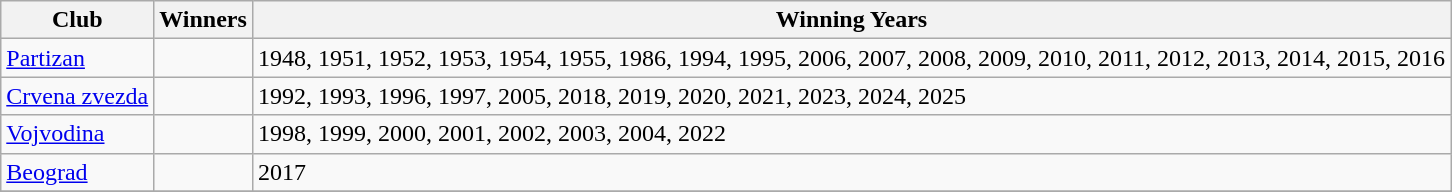<table class="wikitable">
<tr>
<th>Club</th>
<th>Winners</th>
<th>Winning Years</th>
</tr>
<tr>
<td><a href='#'>Partizan</a></td>
<td></td>
<td>1948, 1951, 1952, 1953, 1954, 1955, 1986, 1994, 1995, 2006, 2007, 2008, 2009, 2010, 2011, 2012, 2013, 2014, 2015, 2016</td>
</tr>
<tr>
<td><a href='#'>Crvena zvezda</a></td>
<td></td>
<td>1992, 1993, 1996, 1997, 2005, 2018, 2019, 2020, 2021, 2023, 2024, 2025</td>
</tr>
<tr>
<td><a href='#'>Vojvodina</a></td>
<td></td>
<td>1998, 1999, 2000, 2001, 2002, 2003, 2004, 2022</td>
</tr>
<tr>
<td><a href='#'>Beograd</a></td>
<td></td>
<td>2017</td>
</tr>
<tr>
</tr>
</table>
